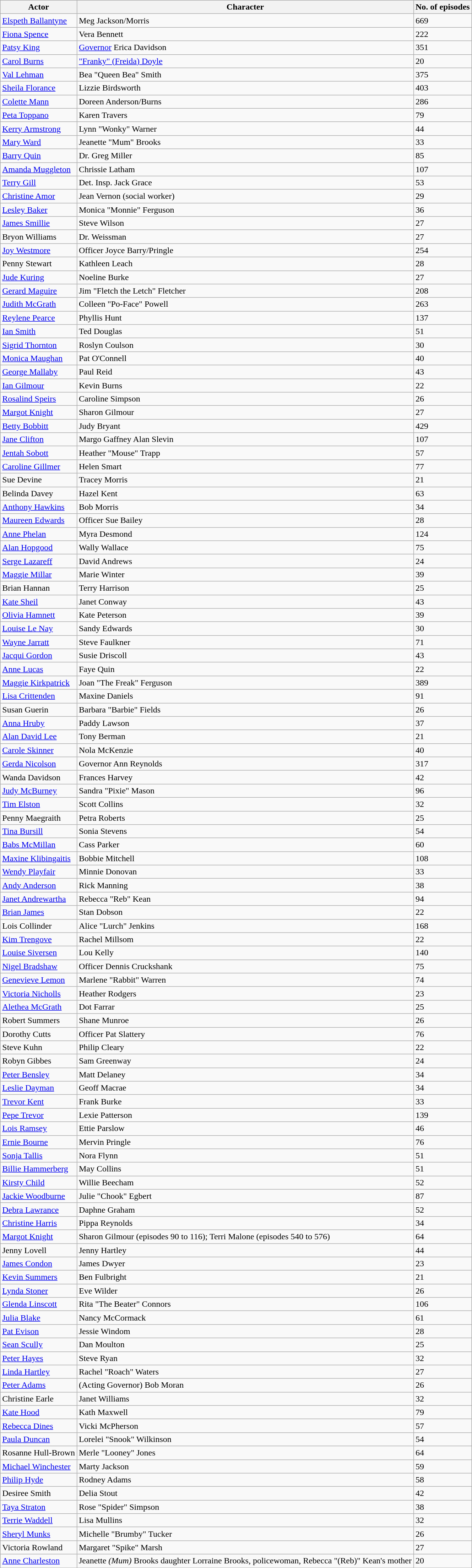<table class="wikitable sortable">
<tr>
<th>Actor</th>
<th>Character</th>
<th>No. of episodes</th>
</tr>
<tr>
<td><a href='#'>Elspeth Ballantyne</a></td>
<td>Meg Jackson/Morris</td>
<td>669</td>
</tr>
<tr>
<td><a href='#'>Fiona Spence</a></td>
<td>Vera Bennett</td>
<td>222</td>
</tr>
<tr>
<td><a href='#'>Patsy King</a></td>
<td><a href='#'>Governor</a> Erica Davidson</td>
<td>351</td>
</tr>
<tr>
<td><a href='#'>Carol Burns</a></td>
<td><a href='#'>"Franky" (Freida) Doyle</a></td>
<td>20</td>
</tr>
<tr>
<td><a href='#'>Val Lehman</a></td>
<td>Bea "Queen Bea" Smith</td>
<td>375</td>
</tr>
<tr>
<td><a href='#'>Sheila Florance</a></td>
<td>Lizzie Birdsworth</td>
<td>403</td>
</tr>
<tr>
<td><a href='#'>Colette Mann</a></td>
<td>Doreen Anderson/Burns</td>
<td>286</td>
</tr>
<tr>
<td><a href='#'>Peta Toppano</a></td>
<td>Karen Travers</td>
<td>79</td>
</tr>
<tr>
<td><a href='#'>Kerry Armstrong</a></td>
<td>Lynn "Wonky" Warner</td>
<td>44</td>
</tr>
<tr>
<td><a href='#'>Mary Ward</a></td>
<td>Jeanette "Mum" Brooks</td>
<td>33</td>
</tr>
<tr>
<td><a href='#'>Barry Quin</a></td>
<td>Dr. Greg Miller</td>
<td>85</td>
</tr>
<tr>
<td><a href='#'>Amanda Muggleton</a></td>
<td>Chrissie Latham</td>
<td>107</td>
</tr>
<tr>
<td><a href='#'>Terry Gill</a></td>
<td>Det. Insp. Jack Grace</td>
<td>53</td>
</tr>
<tr>
<td><a href='#'>Christine Amor</a></td>
<td>Jean Vernon (social worker)</td>
<td>29</td>
</tr>
<tr>
<td><a href='#'>Lesley Baker</a></td>
<td>Monica "Monnie" Ferguson </td>
<td>36</td>
</tr>
<tr>
<td><a href='#'>James Smillie</a></td>
<td>Steve Wilson</td>
<td>27</td>
</tr>
<tr>
<td>Bryon Williams</td>
<td>Dr. Weissman</td>
<td>27</td>
</tr>
<tr>
<td><a href='#'>Joy Westmore</a></td>
<td>Officer Joyce Barry/Pringle</td>
<td>254</td>
</tr>
<tr>
<td>Penny Stewart</td>
<td>Kathleen Leach</td>
<td>28</td>
</tr>
<tr>
<td><a href='#'>Jude Kuring</a></td>
<td>Noeline Burke</td>
<td>27</td>
</tr>
<tr>
<td><a href='#'>Gerard Maguire</a></td>
<td>Jim "Fletch the Letch" Fletcher</td>
<td>208</td>
</tr>
<tr>
<td><a href='#'>Judith McGrath</a></td>
<td>Colleen "Po-Face" Powell</td>
<td>263</td>
</tr>
<tr>
<td><a href='#'>Reylene Pearce</a></td>
<td>Phyllis Hunt</td>
<td>137</td>
</tr>
<tr>
<td><a href='#'>Ian Smith</a></td>
<td>Ted Douglas </td>
<td>51</td>
</tr>
<tr>
<td><a href='#'>Sigrid Thornton</a></td>
<td>Roslyn Coulson</td>
<td>30</td>
</tr>
<tr>
<td><a href='#'>Monica Maughan</a></td>
<td>Pat O'Connell</td>
<td>40</td>
</tr>
<tr>
<td><a href='#'>George Mallaby</a></td>
<td>Paul Reid</td>
<td>43</td>
</tr>
<tr>
<td><a href='#'>Ian Gilmour</a></td>
<td>Kevin Burns</td>
<td>22</td>
</tr>
<tr>
<td><a href='#'>Rosalind Speirs</a></td>
<td>Caroline Simpson</td>
<td>26</td>
</tr>
<tr>
<td><a href='#'>Margot Knight</a></td>
<td>Sharon Gilmour</td>
<td>27</td>
</tr>
<tr>
<td><a href='#'>Betty Bobbitt</a></td>
<td>Judy Bryant</td>
<td>429</td>
</tr>
<tr>
<td><a href='#'>Jane Clifton</a></td>
<td>Margo Gaffney Alan Slevin</td>
<td>107</td>
</tr>
<tr>
<td><a href='#'>Jentah Sobott</a></td>
<td>Heather "Mouse" Trapp</td>
<td>57</td>
</tr>
<tr>
<td><a href='#'>Caroline Gillmer</a></td>
<td>Helen Smart</td>
<td>77</td>
</tr>
<tr>
<td>Sue Devine</td>
<td>Tracey Morris</td>
<td>21</td>
</tr>
<tr>
<td>Belinda Davey</td>
<td>Hazel Kent</td>
<td>63</td>
</tr>
<tr>
<td><a href='#'>Anthony Hawkins</a></td>
<td>Bob Morris</td>
<td>34</td>
</tr>
<tr>
<td><a href='#'>Maureen Edwards</a></td>
<td>Officer Sue Bailey</td>
<td>28</td>
</tr>
<tr>
<td><a href='#'>Anne Phelan</a></td>
<td>Myra Desmond</td>
<td>124</td>
</tr>
<tr>
<td><a href='#'>Alan Hopgood</a></td>
<td>Wally Wallace</td>
<td>75</td>
</tr>
<tr>
<td><a href='#'>Serge Lazareff</a></td>
<td>David Andrews</td>
<td>24</td>
</tr>
<tr>
<td><a href='#'>Maggie Millar</a></td>
<td>Marie Winter</td>
<td>39</td>
</tr>
<tr>
<td>Brian Hannan</td>
<td>Terry Harrison</td>
<td>25</td>
</tr>
<tr>
<td><a href='#'>Kate Sheil</a></td>
<td>Janet Conway</td>
<td>43</td>
</tr>
<tr>
<td><a href='#'>Olivia Hamnett</a></td>
<td>Kate Peterson</td>
<td>39</td>
</tr>
<tr>
<td><a href='#'>Louise Le Nay</a></td>
<td>Sandy Edwards</td>
<td>30</td>
</tr>
<tr>
<td><a href='#'>Wayne Jarratt</a></td>
<td>Steve Faulkner</td>
<td>71</td>
</tr>
<tr>
<td><a href='#'>Jacqui Gordon</a></td>
<td>Susie Driscoll</td>
<td>43</td>
</tr>
<tr>
<td><a href='#'>Anne Lucas</a></td>
<td>Faye Quin</td>
<td>22</td>
</tr>
<tr>
<td><a href='#'>Maggie Kirkpatrick</a></td>
<td>Joan "The Freak" Ferguson</td>
<td>389</td>
</tr>
<tr>
<td><a href='#'>Lisa Crittenden</a></td>
<td>Maxine Daniels</td>
<td>91</td>
</tr>
<tr>
<td>Susan Guerin</td>
<td>Barbara "Barbie" Fields</td>
<td>26</td>
</tr>
<tr>
<td><a href='#'>Anna Hruby</a></td>
<td>Paddy Lawson</td>
<td>37</td>
</tr>
<tr>
<td><a href='#'>Alan David Lee</a></td>
<td>Tony Berman</td>
<td>21</td>
</tr>
<tr>
<td><a href='#'>Carole Skinner</a></td>
<td>Nola McKenzie</td>
<td>40</td>
</tr>
<tr>
<td><a href='#'>Gerda Nicolson</a></td>
<td>Governor Ann Reynolds</td>
<td>317</td>
</tr>
<tr>
<td>Wanda Davidson</td>
<td>Frances Harvey</td>
<td>42</td>
</tr>
<tr>
<td><a href='#'>Judy McBurney</a></td>
<td>Sandra "Pixie" Mason</td>
<td>96</td>
</tr>
<tr>
<td><a href='#'>Tim Elston</a></td>
<td>Scott Collins</td>
<td>32</td>
</tr>
<tr>
<td>Penny Maegraith</td>
<td>Petra Roberts</td>
<td>25</td>
</tr>
<tr>
<td><a href='#'>Tina Bursill</a></td>
<td>Sonia Stevens</td>
<td>54</td>
</tr>
<tr>
<td><a href='#'>Babs McMillan</a></td>
<td>Cass Parker</td>
<td>60</td>
</tr>
<tr>
<td><a href='#'>Maxine Klibingaitis</a></td>
<td>Bobbie Mitchell</td>
<td>108</td>
</tr>
<tr>
<td><a href='#'>Wendy Playfair</a></td>
<td>Minnie Donovan</td>
<td>33</td>
</tr>
<tr>
<td><a href='#'>Andy Anderson</a></td>
<td>Rick Manning</td>
<td>38</td>
</tr>
<tr>
<td><a href='#'>Janet Andrewartha</a></td>
<td>Rebecca "Reb" Kean</td>
<td>94</td>
</tr>
<tr>
<td><a href='#'>Brian James</a></td>
<td>Stan Dobson</td>
<td>22</td>
</tr>
<tr>
<td>Lois Collinder</td>
<td>Alice "Lurch" Jenkins</td>
<td>168</td>
</tr>
<tr>
<td><a href='#'>Kim Trengove</a></td>
<td>Rachel Millsom</td>
<td>22</td>
</tr>
<tr>
<td><a href='#'>Louise Siversen</a></td>
<td>Lou Kelly</td>
<td>140</td>
</tr>
<tr>
<td><a href='#'>Nigel Bradshaw</a></td>
<td>Officer Dennis Cruckshank</td>
<td>75</td>
</tr>
<tr>
<td><a href='#'>Genevieve Lemon</a></td>
<td>Marlene "Rabbit" Warren</td>
<td>74</td>
</tr>
<tr>
<td><a href='#'>Victoria Nicholls</a></td>
<td>Heather Rodgers</td>
<td>23</td>
</tr>
<tr>
<td><a href='#'>Alethea McGrath</a></td>
<td>Dot Farrar</td>
<td>25</td>
</tr>
<tr>
<td>Robert Summers</td>
<td>Shane Munroe</td>
<td>26</td>
</tr>
<tr>
<td>Dorothy Cutts</td>
<td>Officer Pat Slattery</td>
<td>76</td>
</tr>
<tr>
<td>Steve Kuhn</td>
<td>Philip Cleary</td>
<td>22</td>
</tr>
<tr>
<td>Robyn Gibbes</td>
<td>Sam Greenway</td>
<td>24</td>
</tr>
<tr>
<td><a href='#'>Peter Bensley</a></td>
<td>Matt Delaney</td>
<td>34</td>
</tr>
<tr>
<td><a href='#'>Leslie Dayman</a></td>
<td>Geoff Macrae</td>
<td>34</td>
</tr>
<tr>
<td><a href='#'>Trevor Kent</a></td>
<td>Frank Burke</td>
<td>33</td>
</tr>
<tr>
<td><a href='#'>Pepe Trevor</a></td>
<td>Lexie Patterson</td>
<td>139</td>
</tr>
<tr>
<td><a href='#'>Lois Ramsey</a></td>
<td>Ettie Parslow</td>
<td>46</td>
</tr>
<tr>
<td><a href='#'>Ernie Bourne</a></td>
<td>Mervin Pringle </td>
<td>76</td>
</tr>
<tr>
<td><a href='#'>Sonja Tallis</a></td>
<td>Nora Flynn</td>
<td>51</td>
</tr>
<tr>
<td><a href='#'>Billie Hammerberg</a></td>
<td>May Collins</td>
<td>51</td>
</tr>
<tr>
<td><a href='#'>Kirsty Child</a></td>
<td>Willie Beecham</td>
<td>52</td>
</tr>
<tr>
<td><a href='#'>Jackie Woodburne</a></td>
<td>Julie "Chook" Egbert</td>
<td>87</td>
</tr>
<tr>
<td><a href='#'>Debra Lawrance</a></td>
<td>Daphne Graham</td>
<td>52</td>
</tr>
<tr>
<td><a href='#'>Christine Harris</a></td>
<td>Pippa Reynolds</td>
<td>34</td>
</tr>
<tr>
<td><a href='#'>Margot Knight</a></td>
<td>Sharon Gilmour (episodes 90 to 116); Terri Malone (episodes 540 to 576)</td>
<td>64</td>
</tr>
<tr>
<td>Jenny Lovell</td>
<td>Jenny Hartley</td>
<td>44</td>
</tr>
<tr>
<td><a href='#'>James Condon</a></td>
<td>James Dwyer</td>
<td>23</td>
</tr>
<tr>
<td><a href='#'>Kevin Summers</a></td>
<td>Ben Fulbright</td>
<td>21</td>
</tr>
<tr>
<td><a href='#'>Lynda Stoner</a></td>
<td>Eve Wilder</td>
<td>26</td>
</tr>
<tr>
<td><a href='#'>Glenda Linscott</a></td>
<td>Rita "The Beater" Connors</td>
<td>106</td>
</tr>
<tr>
<td><a href='#'>Julia Blake</a></td>
<td>Nancy McCormack</td>
<td>61</td>
</tr>
<tr>
<td><a href='#'>Pat Evison</a></td>
<td>Jessie Windom</td>
<td>28</td>
</tr>
<tr>
<td><a href='#'>Sean Scully</a></td>
<td>Dan Moulton</td>
<td>25</td>
</tr>
<tr>
<td><a href='#'>Peter Hayes</a></td>
<td>Steve Ryan</td>
<td>32</td>
</tr>
<tr>
<td><a href='#'>Linda Hartley</a></td>
<td>Rachel "Roach" Waters</td>
<td>27</td>
</tr>
<tr>
<td><a href='#'>Peter Adams</a></td>
<td>(Acting Governor) Bob Moran</td>
<td>26</td>
</tr>
<tr>
<td>Christine Earle</td>
<td>Janet Williams</td>
<td>32</td>
</tr>
<tr>
<td><a href='#'>Kate Hood</a></td>
<td>Kath Maxwell</td>
<td>79</td>
</tr>
<tr>
<td><a href='#'>Rebecca Dines</a></td>
<td>Vicki McPherson</td>
<td>57</td>
</tr>
<tr>
<td><a href='#'>Paula Duncan</a></td>
<td>Lorelei "Snook" Wilkinson</td>
<td>54</td>
</tr>
<tr>
<td>Rosanne Hull-Brown</td>
<td>Merle "Looney" Jones</td>
<td>64</td>
</tr>
<tr>
<td><a href='#'>Michael Winchester</a></td>
<td>Marty Jackson</td>
<td>59</td>
</tr>
<tr>
<td><a href='#'>Philip Hyde</a></td>
<td>Rodney Adams</td>
<td>58</td>
</tr>
<tr>
<td>Desiree Smith</td>
<td>Delia Stout</td>
<td>42</td>
</tr>
<tr>
<td><a href='#'>Taya Straton</a></td>
<td>Rose "Spider" Simpson</td>
<td>38</td>
</tr>
<tr>
<td><a href='#'>Terrie Waddell</a></td>
<td>Lisa Mullins</td>
<td>32</td>
</tr>
<tr>
<td><a href='#'>Sheryl Munks</a></td>
<td>Michelle "Brumby" Tucker</td>
<td>26</td>
</tr>
<tr>
<td>Victoria Rowland</td>
<td>Margaret "Spike" Marsh</td>
<td>27</td>
</tr>
<tr>
<td><a href='#'>Anne Charleston</a></td>
<td>Jeanette <em>(Mum)</em> Brooks daughter Lorraine Brooks, policewoman, Rebecca "(Reb)" Kean's mother</td>
<td>20</td>
</tr>
<tr>
</tr>
</table>
